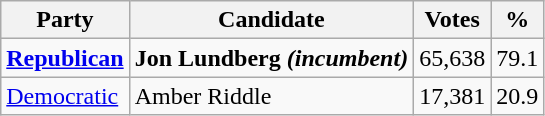<table class="wikitable">
<tr>
<th>Party</th>
<th>Candidate</th>
<th>Votes</th>
<th>%</th>
</tr>
<tr>
<td><a href='#'><strong>Republican</strong></a></td>
<td><strong>Jon Lundberg <em>(incumbent)<strong><em></td>
<td></strong>65,638<strong></td>
<td></strong>79.1<strong></td>
</tr>
<tr>
<td><a href='#'>Democratic</a></td>
<td>Amber Riddle</td>
<td>17,381</td>
<td>20.9</td>
</tr>
</table>
